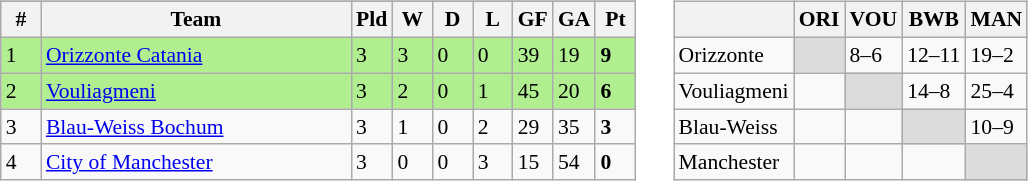<table style="font-size:90%" cellpadding="4">
<tr valign="top">
<td><br><table class=wikitable>
<tr align=center>
</tr>
<tr>
<th width=20>#</th>
<th width=200>Team</th>
<th width=20>Pld</th>
<th width=20>W</th>
<th width=20>D</th>
<th width=20>L</th>
<th width=20>GF</th>
<th width=20>GA</th>
<th width=20>Pt</th>
</tr>
<tr bgcolor=B0EE90>
<td>1</td>
<td align="left"> <a href='#'>Orizzonte Catania</a></td>
<td>3</td>
<td>3</td>
<td>0</td>
<td>0</td>
<td>39</td>
<td>19</td>
<td><strong>9</strong></td>
</tr>
<tr bgcolor=B0EE90>
<td>2</td>
<td align="left"> <a href='#'>Vouliagmeni</a></td>
<td>3</td>
<td>2</td>
<td>0</td>
<td>1</td>
<td>45</td>
<td>20</td>
<td><strong>6</strong></td>
</tr>
<tr>
<td>3</td>
<td align="left"> <a href='#'>Blau-Weiss Bochum</a></td>
<td>3</td>
<td>1</td>
<td>0</td>
<td>2</td>
<td>29</td>
<td>35</td>
<td><strong>3</strong></td>
</tr>
<tr>
<td>4</td>
<td align="left"> <a href='#'>City of Manchester</a></td>
<td>3</td>
<td>0</td>
<td>0</td>
<td>3</td>
<td>15</td>
<td>54</td>
<td><strong>0</strong></td>
</tr>
</table>
</td>
<td><br><table class="wikitable">
<tr>
<th></th>
<th>ORI</th>
<th>VOU</th>
<th>BWB</th>
<th>MAN</th>
</tr>
<tr>
<td>Orizzonte</td>
<td bgcolor="#DCDCDC"></td>
<td>8–6</td>
<td>12–11</td>
<td>19–2</td>
</tr>
<tr>
<td>Vouliagmeni</td>
<td></td>
<td bgcolor="#DCDCDC"></td>
<td>14–8</td>
<td>25–4</td>
</tr>
<tr>
<td>Blau-Weiss</td>
<td></td>
<td></td>
<td bgcolor="#DCDCDC"></td>
<td>10–9</td>
</tr>
<tr>
<td>Manchester</td>
<td></td>
<td></td>
<td></td>
<td bgcolor="#DCDCDC"></td>
</tr>
</table>
</td>
</tr>
</table>
